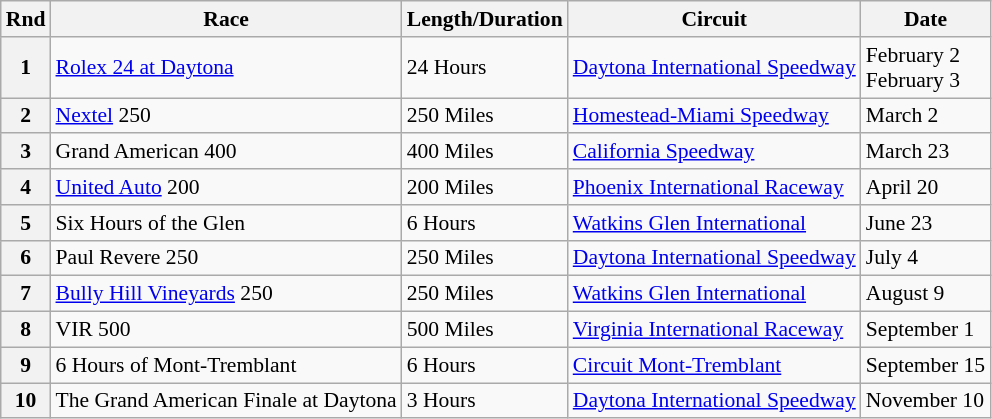<table class="wikitable" style="font-size: 90%;">
<tr>
<th>Rnd</th>
<th>Race</th>
<th>Length/Duration</th>
<th>Circuit</th>
<th>Date</th>
</tr>
<tr>
<th>1</th>
<td><a href='#'>Rolex 24 at Daytona</a></td>
<td>24 Hours</td>
<td><a href='#'>Daytona International Speedway</a></td>
<td>February 2<br>February 3</td>
</tr>
<tr>
<th>2</th>
<td><a href='#'>Nextel</a> 250</td>
<td>250 Miles</td>
<td><a href='#'>Homestead-Miami Speedway</a></td>
<td>March 2</td>
</tr>
<tr>
<th>3</th>
<td>Grand American 400</td>
<td>400 Miles</td>
<td><a href='#'>California Speedway</a></td>
<td>March 23</td>
</tr>
<tr>
<th>4</th>
<td><a href='#'>United Auto</a> 200</td>
<td>200 Miles</td>
<td><a href='#'>Phoenix International Raceway</a></td>
<td>April 20</td>
</tr>
<tr>
<th>5</th>
<td>Six Hours of the Glen</td>
<td>6 Hours</td>
<td><a href='#'>Watkins Glen International</a></td>
<td>June 23</td>
</tr>
<tr>
<th>6</th>
<td>Paul Revere 250</td>
<td>250 Miles</td>
<td><a href='#'>Daytona International Speedway</a></td>
<td>July 4</td>
</tr>
<tr>
<th>7</th>
<td><a href='#'>Bully Hill Vineyards</a> 250</td>
<td>250 Miles</td>
<td><a href='#'>Watkins Glen International</a></td>
<td>August 9</td>
</tr>
<tr>
<th>8</th>
<td>VIR 500</td>
<td>500 Miles</td>
<td><a href='#'>Virginia International Raceway</a></td>
<td>September 1</td>
</tr>
<tr>
<th>9</th>
<td>6 Hours of Mont-Tremblant</td>
<td>6 Hours</td>
<td><a href='#'>Circuit Mont-Tremblant</a></td>
<td>September 15</td>
</tr>
<tr>
<th>10</th>
<td>The Grand American Finale at Daytona</td>
<td>3 Hours</td>
<td><a href='#'>Daytona International Speedway</a></td>
<td>November 10</td>
</tr>
</table>
